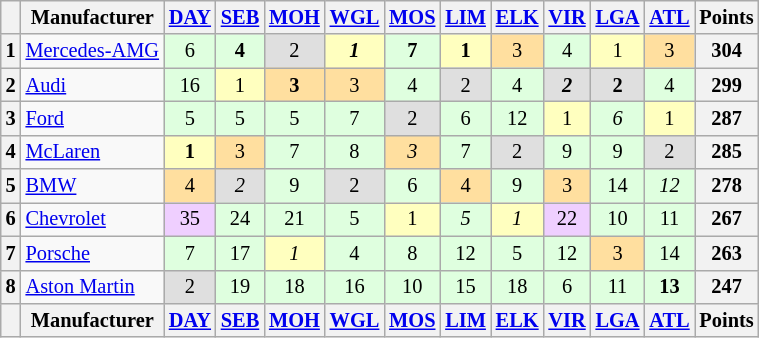<table class="wikitable" style="font-size:85%; text-align:center">
<tr style="background:#f9f9f9; vertical-align:top;">
<th valign=middle></th>
<th valign=middle>Manufacturer</th>
<th><a href='#'>DAY</a><br></th>
<th><a href='#'>SEB</a><br></th>
<th><a href='#'>MOH</a><br></th>
<th><a href='#'>WGL</a><br></th>
<th><a href='#'>MOS</a><br></th>
<th><a href='#'>LIM</a><br></th>
<th><a href='#'>ELK</a><br></th>
<th><a href='#'>VIR</a><br></th>
<th><a href='#'>LGA</a><br></th>
<th><a href='#'>ATL</a><br></th>
<th valign=middle>Points</th>
</tr>
<tr>
<th>1</th>
<td align=left> <a href='#'>Mercedes-AMG</a></td>
<td style="background:#dfffdf;">6</td>
<td style="background:#dfffdf;"><strong>4</strong></td>
<td style="background:#dfdfdf;">2</td>
<td style="background:#ffffbf;"><strong><em>1</em></strong></td>
<td style="background:#dfffdf;"><strong>7</strong></td>
<td style="background:#ffffbf;"><strong>1</strong></td>
<td style="background:#ffdf9f;">3</td>
<td style="background:#dfffdf;">4</td>
<td style="background:#ffffbf;">1</td>
<td style="background:#ffdf9f;">3</td>
<th>304</th>
</tr>
<tr>
<th>2</th>
<td align=left> <a href='#'>Audi</a></td>
<td style="background:#dfffdf;">16</td>
<td style="background:#ffffbf;">1</td>
<td style="background:#ffdf9f;"><strong>3</strong></td>
<td style="background:#ffdf9f;">3</td>
<td style="background:#dfffdf;">4</td>
<td style="background:#dfdfdf;">2</td>
<td style="background:#dfffdf;">4</td>
<td style="background:#dfdfdf;"><strong><em>2</em></strong></td>
<td style="background:#dfdfdf;"><strong>2</strong></td>
<td style="background:#dfffdf;">4</td>
<th>299</th>
</tr>
<tr>
<th>3</th>
<td align=left> <a href='#'>Ford</a></td>
<td style="background:#dfffdf;">5</td>
<td style="background:#dfffdf;">5</td>
<td style="background:#dfffdf;">5</td>
<td style="background:#dfffdf;">7</td>
<td style="background:#dfdfdf;">2</td>
<td style="background:#dfffdf;">6</td>
<td style="background:#dfffdf;">12</td>
<td style="background:#ffffbf;">1</td>
<td style="background:#dfffdf;"><em>6</em></td>
<td style="background:#ffffbf;">1</td>
<th>287</th>
</tr>
<tr>
<th>4</th>
<td align=left> <a href='#'>McLaren</a></td>
<td style="background:#ffffbf;"><strong>1</strong></td>
<td style="background:#ffdf9f;">3</td>
<td style="background:#dfffdf;">7</td>
<td style="background:#dfffdf;">8</td>
<td style="background:#ffdf9f;"><em>3</em></td>
<td style="background:#dfffdf;">7</td>
<td style="background:#dfdfdf;">2</td>
<td style="background:#dfffdf;">9</td>
<td style="background:#dfffdf;">9</td>
<td style="background:#dfdfdf;">2</td>
<th>285</th>
</tr>
<tr>
<th>5</th>
<td align=left> <a href='#'>BMW</a></td>
<td style="background:#ffdf9f;">4</td>
<td style="background:#dfdfdf;"><em>2</em></td>
<td style="background:#dfffdf;">9</td>
<td style="background:#dfdfdf;">2</td>
<td style="background:#dfffdf;">6</td>
<td style="background:#ffdf9f;">4</td>
<td style="background:#dfffdf;">9</td>
<td style="background:#ffdf9f;">3</td>
<td style="background:#dfffdf;">14</td>
<td style="background:#dfffdf;"><em>12</em></td>
<th>278</th>
</tr>
<tr>
<th>6</th>
<td align=left> <a href='#'>Chevrolet</a></td>
<td style="background:#efcfff;">35</td>
<td style="background:#dfffdf;">24</td>
<td style="background:#dfffdf;">21</td>
<td style="background:#dfffdf;">5</td>
<td style="background:#ffffbf;">1</td>
<td style="background:#dfffdf;"><em>5</em></td>
<td style="background:#ffffbf;"><em>1</em></td>
<td style="background:#efcfff;">22</td>
<td style="background:#dfffdf;">10</td>
<td style="background:#dfffdf;">11</td>
<th>267</th>
</tr>
<tr>
<th>7</th>
<td align=left> <a href='#'>Porsche</a></td>
<td style="background:#dfffdf;">7</td>
<td style="background:#dfffdf;">17</td>
<td style="background:#ffffbf;"><em>1</em></td>
<td style="background:#dfffdf;">4</td>
<td style="background:#dfffdf;">8</td>
<td style="background:#dfffdf;">12</td>
<td style="background:#dfffdf;">5</td>
<td style="background:#dfffdf;">12</td>
<td style="background:#ffdf9f;">3</td>
<td style="background:#dfffdf;">14</td>
<th>263</th>
</tr>
<tr>
<th>8</th>
<td align=left> <a href='#'>Aston Martin</a></td>
<td style="background:#dfdfdf;">2</td>
<td style="background:#dfffdf;">19</td>
<td style="background:#dfffdf;">18</td>
<td style="background:#dfffdf;">16</td>
<td style="background:#dfffdf;">10</td>
<td style="background:#dfffdf;">15</td>
<td style="background:#dfffdf;">18</td>
<td style="background:#dfffdf;">6</td>
<td style="background:#dfffdf;">11</td>
<td style="background:#dfffdf;"><strong>13</strong></td>
<th>247</th>
</tr>
<tr valign="top">
<th valign=middle></th>
<th valign=middle>Manufacturer</th>
<th><a href='#'>DAY</a><br></th>
<th><a href='#'>SEB</a><br></th>
<th><a href='#'>MOH</a><br></th>
<th><a href='#'>WGL</a><br></th>
<th><a href='#'>MOS</a><br></th>
<th><a href='#'>LIM</a><br></th>
<th><a href='#'>ELK</a><br></th>
<th><a href='#'>VIR</a><br></th>
<th><a href='#'>LGA</a><br></th>
<th><a href='#'>ATL</a><br></th>
<th valign=middle>Points</th>
</tr>
</table>
